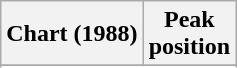<table class="wikitable sortable">
<tr>
<th>Chart (1988)</th>
<th>Peak<br>position</th>
</tr>
<tr>
</tr>
<tr>
</tr>
<tr>
</tr>
</table>
